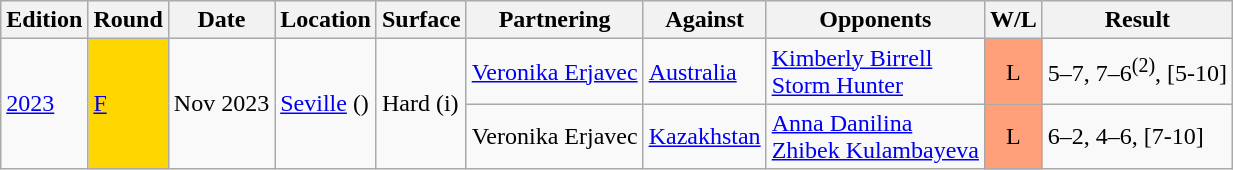<table class="wikitable">
<tr style="background:#eee;">
<th>Edition</th>
<th>Round</th>
<th>Date</th>
<th>Location</th>
<th>Surface</th>
<th>Partnering</th>
<th>Against</th>
<th>Opponents</th>
<th>W/L</th>
<th>Result</th>
</tr>
<tr>
<td rowspan="2"><a href='#'>2023</a></td>
<td rowspan="2" bgcolor="gold"><a href='#'>F</a></td>
<td rowspan="2">Nov 2023</td>
<td rowspan="2"><a href='#'>Seville</a> ()</td>
<td rowspan="2">Hard (i)</td>
<td><a href='#'>Veronika Erjavec</a></td>
<td> <a href='#'>Australia</a></td>
<td><a href='#'>Kimberly Birrell</a> <br> <a href='#'>Storm Hunter</a></td>
<td style="text-align:center; background:#FFA07A;">L</td>
<td>5–7, 7–6<sup>(2)</sup>, [5-10]</td>
</tr>
<tr>
<td>Veronika Erjavec</td>
<td> <a href='#'>Kazakhstan</a></td>
<td><a href='#'>Anna Danilina</a> <br> <a href='#'>Zhibek Kulambayeva</a></td>
<td style="text-align:center; background:#FFA07A;">L</td>
<td>6–2, 4–6, [7-10]</td>
</tr>
</table>
